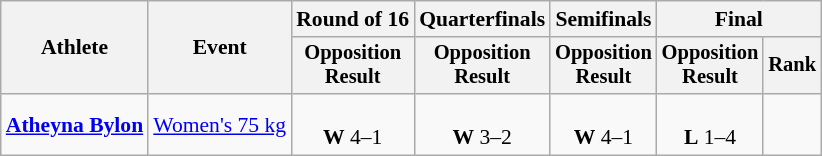<table class="wikitable" style="font-size:90%">
<tr>
<th rowspan="2">Athlete</th>
<th rowspan="2">Event</th>
<th>Round of 16</th>
<th>Quarterfinals</th>
<th>Semifinals</th>
<th colspan=2>Final</th>
</tr>
<tr style="font-size:95%">
<th>Opposition<br>Result</th>
<th>Opposition<br>Result</th>
<th>Opposition<br>Result</th>
<th>Opposition<br>Result</th>
<th>Rank</th>
</tr>
<tr align=center>
<td align=left><strong><a href='#'>Atheyna Bylon</a></strong></td>
<td align=left><a href='#'>Women's 75 kg</a></td>
<td><br><strong>W</strong> 4–1</td>
<td><br><strong>W</strong> 3–2</td>
<td><br><strong>W</strong> 4–1</td>
<td><br><strong>L</strong> 1–4</td>
<td></td>
</tr>
</table>
